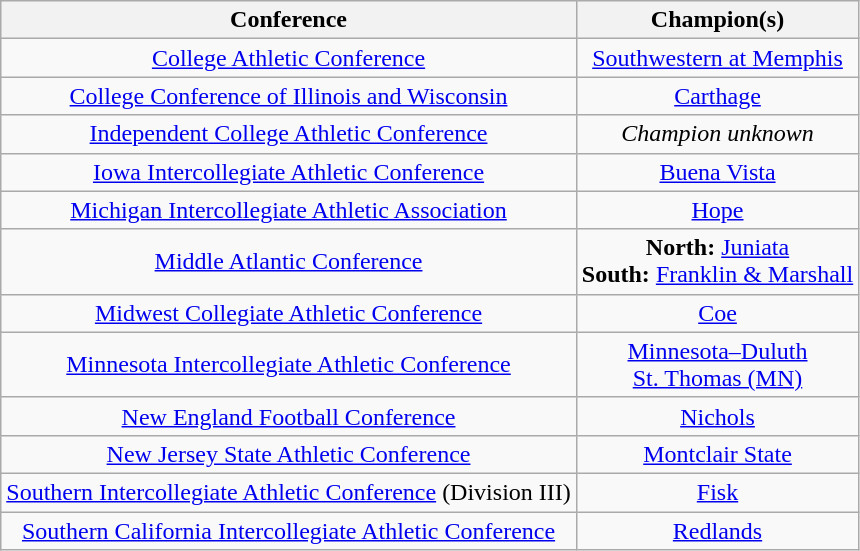<table class="wikitable sortable">
<tr>
<th>Conference</th>
<th>Champion(s)</th>
</tr>
<tr style="text-align:center;">
<td><a href='#'>College Athletic Conference</a></td>
<td><a href='#'>Southwestern at Memphis</a></td>
</tr>
<tr style="text-align:center;">
<td><a href='#'>College Conference of Illinois and Wisconsin</a></td>
<td><a href='#'>Carthage</a></td>
</tr>
<tr style="text-align:center;">
<td><a href='#'>Independent College Athletic Conference</a></td>
<td><em>Champion unknown</em></td>
</tr>
<tr style="text-align:center;">
<td><a href='#'>Iowa Intercollegiate Athletic Conference</a></td>
<td><a href='#'>Buena Vista</a></td>
</tr>
<tr style="text-align:center;">
<td><a href='#'>Michigan Intercollegiate Athletic Association</a></td>
<td><a href='#'>Hope</a></td>
</tr>
<tr style="text-align:center;">
<td><a href='#'>Middle Atlantic Conference</a></td>
<td><strong>North:</strong> <a href='#'>Juniata</a><br><strong>South:</strong> <a href='#'>Franklin & Marshall</a></td>
</tr>
<tr style="text-align:center;">
<td><a href='#'>Midwest Collegiate Athletic Conference</a></td>
<td><a href='#'>Coe</a></td>
</tr>
<tr style="text-align:center;">
<td><a href='#'>Minnesota Intercollegiate Athletic Conference</a></td>
<td><a href='#'>Minnesota–Duluth</a><br><a href='#'>St. Thomas (MN)</a></td>
</tr>
<tr style="text-align:center;">
<td><a href='#'>New England Football Conference</a></td>
<td><a href='#'>Nichols</a></td>
</tr>
<tr style="text-align:center;">
<td><a href='#'>New Jersey State Athletic Conference</a></td>
<td><a href='#'>Montclair State</a></td>
</tr>
<tr style="text-align:center;">
<td><a href='#'>Southern Intercollegiate Athletic Conference</a> (Division III)</td>
<td><a href='#'>Fisk</a></td>
</tr>
<tr style="text-align:center;">
<td><a href='#'>Southern California Intercollegiate Athletic Conference</a></td>
<td><a href='#'>Redlands</a></td>
</tr>
</table>
